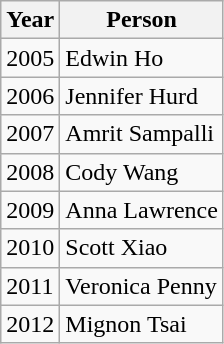<table class="wikitable">
<tr>
<th>Year</th>
<th>Person</th>
</tr>
<tr>
<td>2005</td>
<td>Edwin Ho</td>
</tr>
<tr>
<td>2006</td>
<td>Jennifer Hurd</td>
</tr>
<tr>
<td>2007</td>
<td>Amrit Sampalli</td>
</tr>
<tr>
<td>2008</td>
<td>Cody Wang</td>
</tr>
<tr>
<td>2009</td>
<td>Anna Lawrence</td>
</tr>
<tr>
<td>2010</td>
<td>Scott Xiao</td>
</tr>
<tr>
<td>2011</td>
<td>Veronica Penny</td>
</tr>
<tr>
<td>2012</td>
<td>Mignon Tsai</td>
</tr>
</table>
